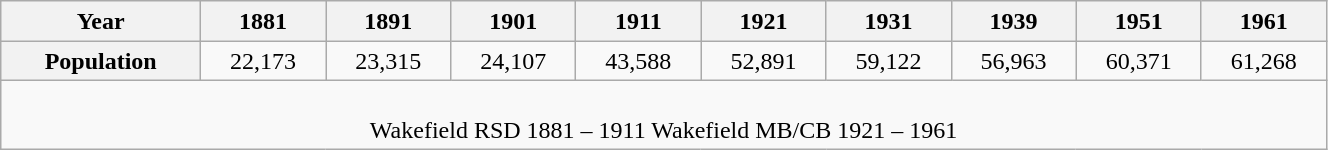<table class="wikitable" style="width:70%; border:0; text-align:center; line-height:120%;">
<tr>
<th>Year</th>
<th>1881</th>
<th>1891</th>
<th>1901</th>
<th>1911</th>
<th>1921</th>
<th>1931</th>
<th>1939</th>
<th>1951</th>
<th>1961</th>
</tr>
<tr style="text-align:center;">
<th>Population</th>
<td>22,173</td>
<td>23,315</td>
<td>24,107</td>
<td>43,588</td>
<td>52,891</td>
<td>59,122</td>
<td>56,963</td>
<td>60,371</td>
<td>61,268</td>
</tr>
<tr>
<td colspan="12" style="text-align:center;"><br>Wakefield RSD 1881 – 1911
Wakefield MB/CB 1921 – 1961</td>
</tr>
</table>
